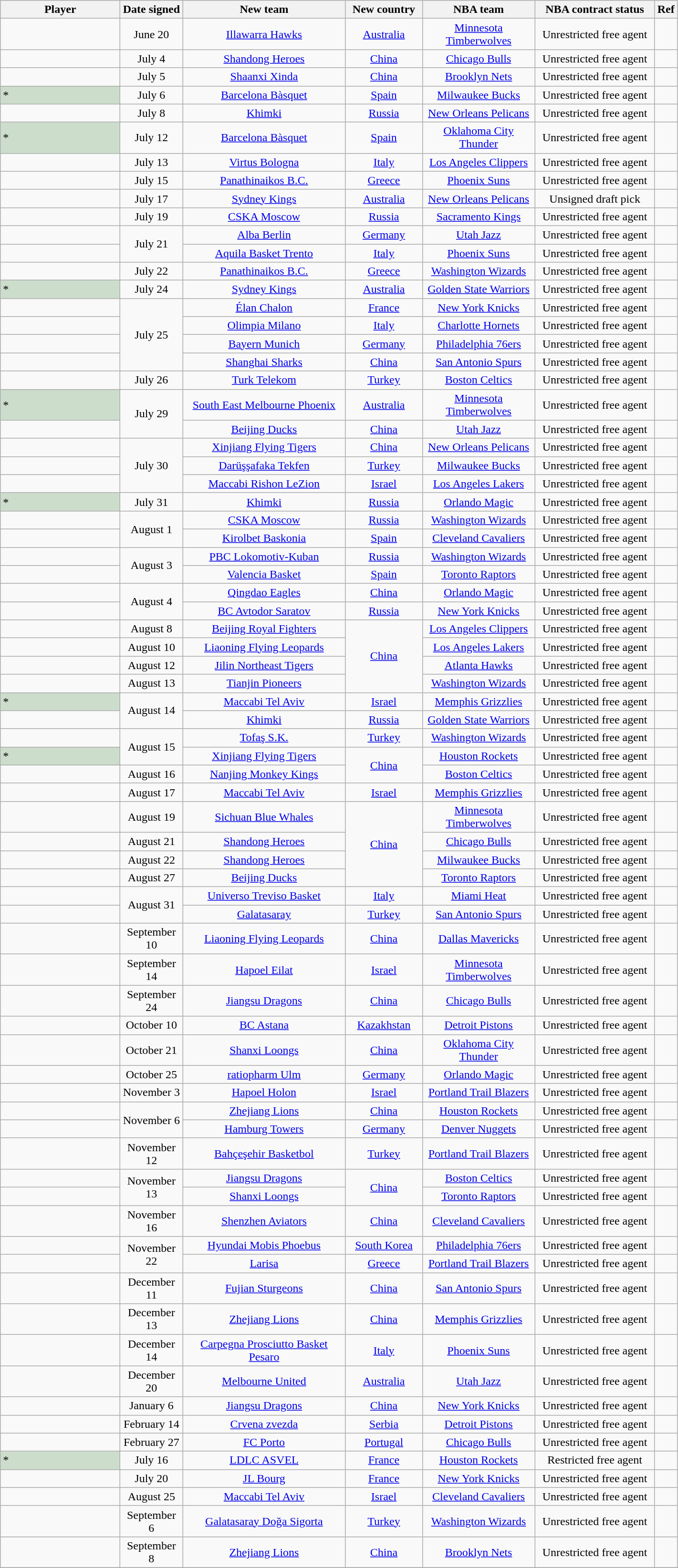<table class="wikitable sortable" style="text-align:left">
<tr>
<th style="width:160px">Player</th>
<th style="width:80px">Date signed</th>
<th style="width:220px">New team</th>
<th style="width:100px">New country</th>
<th style="width:150px">NBA team</th>
<th style="width:160px">NBA contract status</th>
<th class="unsortable">Ref</th>
</tr>
<tr>
<td align="left"></td>
<td align="center">June 20</td>
<td align="center"><a href='#'>Illawarra Hawks</a></td>
<td align="center"><a href='#'>Australia</a></td>
<td align="center"><a href='#'>Minnesota Timberwolves</a></td>
<td align="center">Unrestricted free agent</td>
<td align="center"></td>
</tr>
<tr>
<td align="left"></td>
<td align="center">July 4</td>
<td align="center"><a href='#'>Shandong Heroes</a></td>
<td align="center"><a href='#'>China</a></td>
<td align="center"><a href='#'>Chicago Bulls</a></td>
<td align="center">Unrestricted free agent</td>
<td align="center"></td>
</tr>
<tr>
<td align="left"></td>
<td align="center">July 5</td>
<td align="center"><a href='#'>Shaanxi Xinda</a></td>
<td align="center"><a href='#'>China</a></td>
<td align="center"><a href='#'>Brooklyn Nets</a></td>
<td align="center">Unrestricted free agent</td>
<td align="center"></td>
</tr>
<tr>
<td style="width=20px; background:#cdc;">*</td>
<td align="center">July 6</td>
<td align="center"><a href='#'>Barcelona Bàsquet</a></td>
<td align="center"><a href='#'>Spain</a></td>
<td align="center"><a href='#'>Milwaukee Bucks</a></td>
<td align="center">Unrestricted free agent</td>
<td align="center"></td>
</tr>
<tr>
<td align="left"></td>
<td align="center">July 8</td>
<td align="center"><a href='#'>Khimki</a></td>
<td align="center"><a href='#'>Russia</a></td>
<td align="center"><a href='#'>New Orleans Pelicans</a></td>
<td align="center">Unrestricted free agent</td>
<td align="center"></td>
</tr>
<tr>
<td style="width=20px; background:#cdc;">*</td>
<td align="center">July 12</td>
<td align="center"><a href='#'>Barcelona Bàsquet</a></td>
<td align="center"><a href='#'>Spain</a></td>
<td align="center"><a href='#'>Oklahoma City Thunder</a></td>
<td align="center">Unrestricted free agent</td>
<td align="center"></td>
</tr>
<tr>
<td align="left"></td>
<td align="center">July 13</td>
<td align="center"><a href='#'>Virtus Bologna</a></td>
<td align="center"><a href='#'>Italy</a></td>
<td align="center"><a href='#'>Los Angeles Clippers</a></td>
<td align="center">Unrestricted free agent</td>
<td align="center"></td>
</tr>
<tr>
<td align="left"></td>
<td align="center">July 15</td>
<td align="center"><a href='#'>Panathinaikos B.C.</a></td>
<td align="center"><a href='#'>Greece</a></td>
<td align="center"><a href='#'>Phoenix Suns</a></td>
<td align="center">Unrestricted free agent</td>
<td align="center"></td>
</tr>
<tr>
<td align="left"></td>
<td align="center">July 17</td>
<td align="center"><a href='#'>Sydney Kings</a></td>
<td align="center"><a href='#'>Australia</a></td>
<td align="center"><a href='#'>New Orleans Pelicans</a></td>
<td align="center">Unsigned draft pick</td>
<td align="center"></td>
</tr>
<tr>
<td align="left"></td>
<td align="center">July 19</td>
<td align="center"><a href='#'>CSKA Moscow</a></td>
<td align="center"><a href='#'>Russia</a></td>
<td align="center"><a href='#'>Sacramento Kings</a></td>
<td align="center">Unrestricted free agent</td>
<td align="center"></td>
</tr>
<tr>
<td align="left"></td>
<td rowspan=2 align="center">July 21</td>
<td align="center"><a href='#'>Alba Berlin</a></td>
<td align="center"><a href='#'>Germany</a></td>
<td align="center"><a href='#'>Utah Jazz</a></td>
<td align="center">Unrestricted free agent</td>
<td align="center"></td>
</tr>
<tr>
<td align="left"></td>
<td align="center"><a href='#'>Aquila Basket Trento</a></td>
<td align="center"><a href='#'>Italy</a></td>
<td align="center"><a href='#'>Phoenix Suns</a></td>
<td align="center">Unrestricted free agent</td>
<td align="center"></td>
</tr>
<tr>
<td align="left"></td>
<td align="center">July 22</td>
<td align="center"><a href='#'>Panathinaikos B.C.</a></td>
<td align="center"><a href='#'>Greece</a></td>
<td align="center"><a href='#'>Washington Wizards</a></td>
<td align="center">Unrestricted free agent</td>
<td align="center"></td>
</tr>
<tr>
<td style="width=20px; background:#cdc;">*</td>
<td align="center">July 24</td>
<td align="center"><a href='#'>Sydney Kings</a></td>
<td align="center"><a href='#'>Australia</a></td>
<td align="center"><a href='#'>Golden State Warriors</a></td>
<td align="center">Unrestricted free agent</td>
<td align="center"></td>
</tr>
<tr>
<td align="left"></td>
<td rowspan=4 align="center">July 25</td>
<td align="center"><a href='#'>Élan Chalon</a></td>
<td align="center"><a href='#'>France</a></td>
<td align="center"><a href='#'>New York Knicks</a></td>
<td align="center">Unrestricted free agent</td>
<td align="center"></td>
</tr>
<tr>
<td align="left"></td>
<td align="center"><a href='#'>Olimpia Milano</a></td>
<td align="center"><a href='#'>Italy</a></td>
<td align="center"><a href='#'>Charlotte Hornets</a></td>
<td align="center">Unrestricted free agent</td>
<td align="center"></td>
</tr>
<tr>
<td align="left"></td>
<td align="center"><a href='#'>Bayern Munich</a></td>
<td align="center"><a href='#'>Germany</a></td>
<td align="center"><a href='#'>Philadelphia 76ers</a></td>
<td align="center">Unrestricted free agent</td>
<td align="center"></td>
</tr>
<tr>
<td align="left"></td>
<td align="center"><a href='#'>Shanghai Sharks</a></td>
<td align="center"><a href='#'>China</a></td>
<td align="center"><a href='#'>San Antonio Spurs</a></td>
<td align="center">Unrestricted free agent</td>
<td align="center"></td>
</tr>
<tr>
<td align="left"></td>
<td align="center">July 26</td>
<td align="center"><a href='#'>Turk Telekom</a></td>
<td align="center"><a href='#'>Turkey</a></td>
<td align="center"><a href='#'>Boston Celtics</a></td>
<td align="center">Unrestricted free agent</td>
<td align="center"></td>
</tr>
<tr>
<td style="width=20px; background:#cdc;">*</td>
<td rowspan=2 align="center">July 29</td>
<td align="center"><a href='#'>South East Melbourne Phoenix</a></td>
<td align="center"><a href='#'>Australia</a></td>
<td align="center"><a href='#'>Minnesota Timberwolves</a></td>
<td align="center">Unrestricted free agent</td>
<td align="center"></td>
</tr>
<tr>
<td align="left"></td>
<td align="center"><a href='#'>Beijing Ducks</a></td>
<td align="center"><a href='#'>China</a></td>
<td align="center"><a href='#'>Utah Jazz</a></td>
<td align="center">Unrestricted free agent</td>
<td align="center"></td>
</tr>
<tr>
<td align="left"></td>
<td rowspan=3 align="center">July 30</td>
<td align="center"><a href='#'>Xinjiang Flying Tigers</a></td>
<td align="center"><a href='#'>China</a></td>
<td align="center"><a href='#'>New Orleans Pelicans</a></td>
<td align="center">Unrestricted free agent</td>
<td align="center"></td>
</tr>
<tr>
<td align="left"></td>
<td align="center"><a href='#'>Darüşşafaka Tekfen</a></td>
<td align="center"><a href='#'>Turkey</a></td>
<td align="center"><a href='#'>Milwaukee Bucks</a></td>
<td align="center">Unrestricted free agent</td>
<td align="center"></td>
</tr>
<tr>
<td align="left"></td>
<td align="center"><a href='#'>Maccabi Rishon LeZion</a></td>
<td align="center"><a href='#'>Israel</a></td>
<td align="center"><a href='#'>Los Angeles Lakers</a></td>
<td align="center">Unrestricted free agent</td>
<td align="center"></td>
</tr>
<tr>
<td style="width=20px; background:#cdc;">*</td>
<td align="center">July 31</td>
<td align="center"><a href='#'>Khimki</a></td>
<td align="center"><a href='#'>Russia</a></td>
<td align="center"><a href='#'>Orlando Magic</a></td>
<td align="center">Unrestricted free agent</td>
<td align="center"></td>
</tr>
<tr>
<td align="left"></td>
<td rowspan=2 align="center">August 1</td>
<td align="center"><a href='#'>CSKA Moscow</a></td>
<td align="center"><a href='#'>Russia</a></td>
<td align="center"><a href='#'>Washington Wizards</a></td>
<td align="center">Unrestricted free agent</td>
<td align="center"></td>
</tr>
<tr>
<td align="left"></td>
<td align="center"><a href='#'>Kirolbet Baskonia</a></td>
<td align="center"><a href='#'>Spain</a></td>
<td align="center"><a href='#'>Cleveland Cavaliers</a></td>
<td align="center">Unrestricted free agent</td>
<td align="center"></td>
</tr>
<tr>
<td align="left"></td>
<td rowspan=2 align="center">August 3</td>
<td align="center"><a href='#'>PBC Lokomotiv-Kuban</a></td>
<td align="center"><a href='#'>Russia</a></td>
<td align="center"><a href='#'>Washington Wizards</a></td>
<td align="center">Unrestricted free agent</td>
<td align="center"></td>
</tr>
<tr>
<td align="left"></td>
<td align="center"><a href='#'>Valencia Basket</a></td>
<td align="center"><a href='#'>Spain</a></td>
<td align="center"><a href='#'>Toronto Raptors</a></td>
<td align="center">Unrestricted free agent</td>
<td align="center"></td>
</tr>
<tr>
<td align="left"></td>
<td rowspan=2 align="center">August 4</td>
<td align="center"><a href='#'>Qingdao Eagles</a></td>
<td align="center"><a href='#'>China</a></td>
<td align="center"><a href='#'>Orlando Magic</a></td>
<td align="center">Unrestricted free agent</td>
<td align="center"></td>
</tr>
<tr>
<td align="left"></td>
<td align="center"><a href='#'>BC Avtodor Saratov</a></td>
<td align="center"><a href='#'>Russia</a></td>
<td align="center"><a href='#'>New York Knicks</a></td>
<td align="center">Unrestricted free agent</td>
<td align="center"></td>
</tr>
<tr>
<td align="left"></td>
<td align="center">August 8</td>
<td align="center"><a href='#'>Beijing Royal Fighters</a></td>
<td rowspan=4 align="center"><a href='#'>China</a></td>
<td align="center"><a href='#'>Los Angeles Clippers</a></td>
<td align="center">Unrestricted free agent</td>
<td align="center"></td>
</tr>
<tr>
<td align="left"></td>
<td align="center">August 10</td>
<td align="center"><a href='#'>Liaoning Flying Leopards</a></td>
<td align="center"><a href='#'>Los Angeles Lakers</a></td>
<td align="center">Unrestricted free agent</td>
<td align="center"></td>
</tr>
<tr>
<td align="left"></td>
<td align="center">August 12</td>
<td align="center"><a href='#'>Jilin Northeast Tigers</a></td>
<td align="center"><a href='#'>Atlanta Hawks</a></td>
<td align="center">Unrestricted free agent</td>
<td align="center"></td>
</tr>
<tr>
<td align="left"></td>
<td align="center">August 13</td>
<td align="center"><a href='#'>Tianjin Pioneers</a></td>
<td align="center"><a href='#'>Washington Wizards</a></td>
<td align="center">Unrestricted free agent</td>
<td align="center"></td>
</tr>
<tr>
<td style="width=20px; background:#cdc;">*</td>
<td rowspan=2 align="center">August 14</td>
<td align="center"><a href='#'>Maccabi Tel Aviv</a></td>
<td align="center"><a href='#'>Israel</a></td>
<td align="center"><a href='#'>Memphis Grizzlies</a></td>
<td align="center">Unrestricted free agent</td>
<td align="center"></td>
</tr>
<tr>
<td align="left"></td>
<td align="center"><a href='#'>Khimki</a></td>
<td align="center"><a href='#'>Russia</a></td>
<td align="center"><a href='#'>Golden State Warriors</a></td>
<td align="center">Unrestricted free agent</td>
<td align="center"></td>
</tr>
<tr>
<td align="left"></td>
<td rowspan=2 align="center">August 15</td>
<td align="center"><a href='#'>Tofaş S.K.</a></td>
<td align="center"><a href='#'>Turkey</a></td>
<td align="center"><a href='#'>Washington Wizards</a></td>
<td align="center">Unrestricted free agent</td>
<td align="center"></td>
</tr>
<tr>
<td style="width=20px; background:#cdc;">*</td>
<td align="center"><a href='#'>Xinjiang Flying Tigers</a></td>
<td rowspan=2 align="center"><a href='#'>China</a></td>
<td align="center"><a href='#'>Houston Rockets</a></td>
<td align="center">Unrestricted free agent</td>
<td align="center"></td>
</tr>
<tr>
<td align="left"></td>
<td align="center">August 16</td>
<td align="center"><a href='#'>Nanjing Monkey Kings</a></td>
<td align="center"><a href='#'>Boston Celtics</a></td>
<td align="center">Unrestricted free agent</td>
<td align="center"></td>
</tr>
<tr>
<td align="left"></td>
<td align="center">August 17</td>
<td align="center"><a href='#'>Maccabi Tel Aviv</a></td>
<td align="center"><a href='#'>Israel</a></td>
<td align="center"><a href='#'>Memphis Grizzlies</a></td>
<td align="center">Unrestricted free agent</td>
<td align="center"></td>
</tr>
<tr>
<td align="left"></td>
<td align="center">August 19</td>
<td align="center"><a href='#'>Sichuan Blue Whales</a></td>
<td rowspan=4 align="center"><a href='#'>China</a></td>
<td align="center"><a href='#'>Minnesota Timberwolves</a></td>
<td align="center">Unrestricted free agent</td>
<td align="center"></td>
</tr>
<tr>
<td align="left"></td>
<td align="center">August 21</td>
<td align="center"><a href='#'>Shandong Heroes</a></td>
<td align="center"><a href='#'>Chicago Bulls</a></td>
<td align="center">Unrestricted free agent</td>
<td align="center"></td>
</tr>
<tr>
<td align="left"></td>
<td align="center">August 22</td>
<td align="center"><a href='#'>Shandong Heroes</a></td>
<td align="center"><a href='#'>Milwaukee Bucks</a></td>
<td align="center">Unrestricted free agent</td>
<td align="center"></td>
</tr>
<tr>
<td align="left"></td>
<td align="center">August 27</td>
<td align="center"><a href='#'>Beijing Ducks</a></td>
<td align="center"><a href='#'>Toronto Raptors</a></td>
<td align="center">Unrestricted free agent</td>
<td align="center"></td>
</tr>
<tr>
<td align="left"></td>
<td rowspan=2 align="center">August 31</td>
<td align="center"><a href='#'>Universo Treviso Basket</a></td>
<td align="center"><a href='#'>Italy</a></td>
<td align="center"><a href='#'>Miami Heat</a></td>
<td align="center">Unrestricted free agent</td>
<td align="center"></td>
</tr>
<tr>
<td align="left"></td>
<td align="center"><a href='#'>Galatasaray</a></td>
<td align="center"><a href='#'>Turkey</a></td>
<td align="center"><a href='#'>San Antonio Spurs</a></td>
<td align="center">Unrestricted free agent</td>
<td align="center"></td>
</tr>
<tr>
<td align="left"></td>
<td align="center">September 10</td>
<td align="center"><a href='#'>Liaoning Flying Leopards</a></td>
<td align="center"><a href='#'>China</a></td>
<td align="center"><a href='#'>Dallas Mavericks</a></td>
<td align="center">Unrestricted free agent</td>
<td align="center"></td>
</tr>
<tr>
<td align="left"></td>
<td align="center">September 14</td>
<td align="center"><a href='#'>Hapoel Eilat</a></td>
<td align="center"><a href='#'>Israel</a></td>
<td align="center"><a href='#'>Minnesota Timberwolves</a></td>
<td align="center">Unrestricted free agent</td>
<td align="center"></td>
</tr>
<tr>
<td align="left"></td>
<td align="center">September 24</td>
<td align="center"><a href='#'>Jiangsu Dragons</a></td>
<td align="center"><a href='#'>China</a></td>
<td align="center"><a href='#'>Chicago Bulls</a></td>
<td align="center">Unrestricted free agent</td>
<td align="center"></td>
</tr>
<tr>
<td align="left"></td>
<td align="center">October 10</td>
<td align="center"><a href='#'>BC Astana</a></td>
<td align="center"><a href='#'>Kazakhstan</a></td>
<td align="center"><a href='#'>Detroit Pistons</a></td>
<td align="center">Unrestricted free agent</td>
<td align="center"></td>
</tr>
<tr>
<td align="left"></td>
<td align="center">October 21</td>
<td align="center"><a href='#'>Shanxi Loongs</a></td>
<td align="center"><a href='#'>China</a></td>
<td align="center"><a href='#'>Oklahoma City Thunder</a></td>
<td align="center">Unrestricted free agent</td>
<td align="center"></td>
</tr>
<tr>
<td align="left"></td>
<td align="center">October 25</td>
<td align="center"><a href='#'>ratiopharm Ulm</a></td>
<td align="center"><a href='#'>Germany</a></td>
<td align="center"><a href='#'>Orlando Magic</a></td>
<td align="center">Unrestricted free agent</td>
<td align="center"></td>
</tr>
<tr>
<td align="left"></td>
<td align="center">November 3</td>
<td align="center"><a href='#'>Hapoel Holon</a></td>
<td align="center"><a href='#'>Israel</a></td>
<td align="center"><a href='#'>Portland Trail Blazers</a></td>
<td align="center">Unrestricted free agent</td>
<td align="center"></td>
</tr>
<tr>
<td align="left"></td>
<td rowspan=2 align="center">November 6</td>
<td align="center"><a href='#'>Zhejiang Lions</a></td>
<td align="center"><a href='#'>China</a></td>
<td align="center"><a href='#'>Houston Rockets</a></td>
<td align="center">Unrestricted free agent</td>
<td align="center"></td>
</tr>
<tr>
<td align="left"></td>
<td align="center"><a href='#'>Hamburg Towers</a></td>
<td align="center"><a href='#'>Germany</a></td>
<td align="center"><a href='#'>Denver Nuggets</a></td>
<td align="center">Unrestricted free agent</td>
<td align="center"></td>
</tr>
<tr>
<td align="left"></td>
<td align="center">November 12</td>
<td align="center"><a href='#'>Bahçeşehir Basketbol</a></td>
<td align="center"><a href='#'>Turkey</a></td>
<td align="center"><a href='#'>Portland Trail Blazers</a></td>
<td align="center">Unrestricted free agent</td>
<td align="center"></td>
</tr>
<tr>
<td align="left"></td>
<td rowspan=2 align="center">November 13</td>
<td align="center"><a href='#'>Jiangsu Dragons</a></td>
<td rowspan=2 align="center"><a href='#'>China</a></td>
<td align="center"><a href='#'>Boston Celtics</a></td>
<td align="center">Unrestricted free agent</td>
<td align="center"></td>
</tr>
<tr>
<td align="left"></td>
<td align="center"><a href='#'>Shanxi Loongs</a></td>
<td align="center"><a href='#'>Toronto Raptors</a></td>
<td align="center">Unrestricted free agent</td>
<td align="center"></td>
</tr>
<tr>
<td align="left"></td>
<td align="center">November 16</td>
<td align="center"><a href='#'>Shenzhen Aviators</a></td>
<td align="center"><a href='#'>China</a></td>
<td align="center"><a href='#'>Cleveland Cavaliers</a></td>
<td align="center">Unrestricted free agent</td>
<td align="center"></td>
</tr>
<tr>
<td align="left"></td>
<td rowspan=2 align="center">November 22</td>
<td align="center"><a href='#'>Hyundai Mobis Phoebus</a></td>
<td align="center"><a href='#'>South Korea</a></td>
<td align="center"><a href='#'>Philadelphia 76ers</a></td>
<td align="center">Unrestricted free agent</td>
<td align="center"></td>
</tr>
<tr>
<td align="left"></td>
<td align="center"><a href='#'>Larisa</a></td>
<td align="center"><a href='#'>Greece</a></td>
<td align="center"><a href='#'>Portland Trail Blazers</a></td>
<td align="center">Unrestricted free agent</td>
<td align="center"></td>
</tr>
<tr>
<td align="left"></td>
<td align="center">December 11</td>
<td align="center"><a href='#'>Fujian Sturgeons</a></td>
<td align="center"><a href='#'>China</a></td>
<td align="center"><a href='#'>San Antonio Spurs</a></td>
<td align="center">Unrestricted free agent</td>
<td align="center"></td>
</tr>
<tr>
<td align="left"></td>
<td align="center">December 13</td>
<td align="center"><a href='#'>Zhejiang Lions</a></td>
<td align="center"><a href='#'>China</a></td>
<td align="center"><a href='#'>Memphis Grizzlies</a></td>
<td align="center">Unrestricted free agent</td>
<td align="center"></td>
</tr>
<tr>
<td align="left"></td>
<td align="center">December 14</td>
<td align="center"><a href='#'>Carpegna Prosciutto Basket Pesaro</a></td>
<td align="center"><a href='#'>Italy</a></td>
<td align="center"><a href='#'>Phoenix Suns</a></td>
<td align="center">Unrestricted free agent</td>
<td align="center"></td>
</tr>
<tr>
<td align="left"></td>
<td align="center">December 20</td>
<td align="center"><a href='#'>Melbourne United</a></td>
<td align="center"><a href='#'>Australia</a></td>
<td align="center"><a href='#'>Utah Jazz</a></td>
<td align="center">Unrestricted free agent</td>
<td align="center"></td>
</tr>
<tr>
<td align="left"></td>
<td align="center">January 6</td>
<td align="center"><a href='#'>Jiangsu Dragons</a></td>
<td align="center"><a href='#'>China</a></td>
<td align="center"><a href='#'>New York Knicks</a></td>
<td align="center">Unrestricted free agent</td>
<td align="center"></td>
</tr>
<tr>
<td align="left"></td>
<td align="center">February 14</td>
<td align="center"><a href='#'>Crvena zvezda</a></td>
<td align="center"><a href='#'>Serbia</a></td>
<td align="center"><a href='#'>Detroit Pistons</a></td>
<td align="center">Unrestricted free agent</td>
<td align="center"></td>
</tr>
<tr>
<td align="left"></td>
<td align="center">February 27</td>
<td align="center"><a href='#'>FC Porto</a></td>
<td align="center"><a href='#'>Portugal</a></td>
<td align="center"><a href='#'>Chicago Bulls</a></td>
<td align="center">Unrestricted free agent</td>
<td align="center"></td>
</tr>
<tr>
<td style="width=20px; background:#cdc;">*</td>
<td align="center">July 16</td>
<td align="center"><a href='#'>LDLC ASVEL</a></td>
<td align="center"><a href='#'>France</a></td>
<td align="center"><a href='#'>Houston Rockets</a></td>
<td align="center">Restricted free agent</td>
<td align="center"></td>
</tr>
<tr>
<td align="left"></td>
<td align="center">July 20</td>
<td align="center"><a href='#'>JL Bourg</a></td>
<td align="center"><a href='#'>France</a></td>
<td align="center"><a href='#'>New York Knicks</a></td>
<td align="center">Unrestricted free agent</td>
<td align="center"></td>
</tr>
<tr>
<td align="left"></td>
<td align="center">August 25</td>
<td align="center"><a href='#'>Maccabi Tel Aviv</a></td>
<td align="center"><a href='#'>Israel</a></td>
<td align="center"><a href='#'>Cleveland Cavaliers</a></td>
<td align="center">Unrestricted free agent</td>
<td align="center"></td>
</tr>
<tr>
<td align="left"></td>
<td align="center">September 6</td>
<td align="center"><a href='#'>Galatasaray Doğa Sigorta</a></td>
<td align="center"><a href='#'>Turkey</a></td>
<td align="center"><a href='#'>Washington Wizards</a></td>
<td align="center">Unrestricted free agent</td>
<td align="center"></td>
</tr>
<tr>
<td align="left"></td>
<td align="center">September 8</td>
<td align="center"><a href='#'>Zhejiang Lions</a></td>
<td align="center"><a href='#'>China</a></td>
<td align="center"><a href='#'>Brooklyn Nets</a></td>
<td align="center">Unrestricted free agent</td>
<td align="center"></td>
</tr>
<tr>
</tr>
</table>
